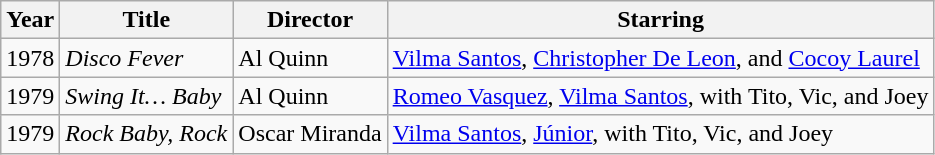<table class="wikitable">
<tr>
<th>Year</th>
<th>Title</th>
<th>Director</th>
<th>Starring</th>
</tr>
<tr>
<td text-align:center;">1978</td>
<td><em>Disco Fever</em></td>
<td>Al Quinn</td>
<td><a href='#'>Vilma Santos</a>, <a href='#'>Christopher De Leon</a>, and <a href='#'>Cocoy Laurel</a></td>
</tr>
<tr>
<td text-align:center;">1979</td>
<td><em>Swing It… Baby</em></td>
<td>Al Quinn</td>
<td><a href='#'>Romeo Vasquez</a>, <a href='#'>Vilma Santos</a>, with Tito, Vic, and Joey</td>
</tr>
<tr>
<td text-align:center;">1979</td>
<td><em>Rock Baby, Rock</em></td>
<td>Oscar Miranda</td>
<td><a href='#'>Vilma Santos</a>, <a href='#'>Júnior</a>, with Tito, Vic, and Joey</td>
</tr>
</table>
